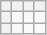<table class="wikitable">
<tr>
<th></th>
<th></th>
<th></th>
<th></th>
</tr>
<tr>
<th></th>
<td></td>
<td></td>
<td></td>
</tr>
<tr>
<th></th>
<td></td>
<td></td>
<td></td>
</tr>
</table>
